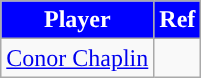<table class="wikitable" style="text-align:center">
<tr>
<th style="background:blue; color:white; width=0%">Player</th>
<th style="background:blue; color:white; width=0%">Ref</th>
</tr>
<tr>
<td> <a href='#'>Conor Chaplin</a></td>
<td></td>
</tr>
</table>
